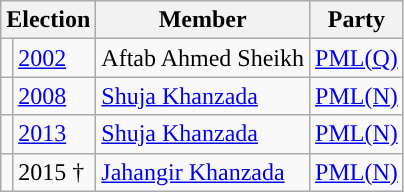<table class="wikitable">
<tr>
<th colspan="2">Election</th>
<th>Member</th>
<th>Party</th>
</tr>
<tr>
<td style="background-color: "></td>
<td><a href='#'>2002</a></td>
<td>Aftab Ahmed Sheikh</td>
<td><a href='#'>PML(Q)</a></td>
</tr>
<tr>
<td style="background-color: "></td>
<td><a href='#'>2008</a></td>
<td><a href='#'>Shuja Khanzada</a></td>
<td><a href='#'>PML(N)</a></td>
</tr>
<tr>
<td style="background-color: "></td>
<td><a href='#'>2013</a></td>
<td><a href='#'>Shuja Khanzada</a></td>
<td><a href='#'>PML(N)</a></td>
</tr>
<tr>
<td style="background-color: "></td>
<td>2015 †</td>
<td><a href='#'>Jahangir Khanzada</a></td>
<td><a href='#'>PML(N)</a></td>
</tr>
</table>
